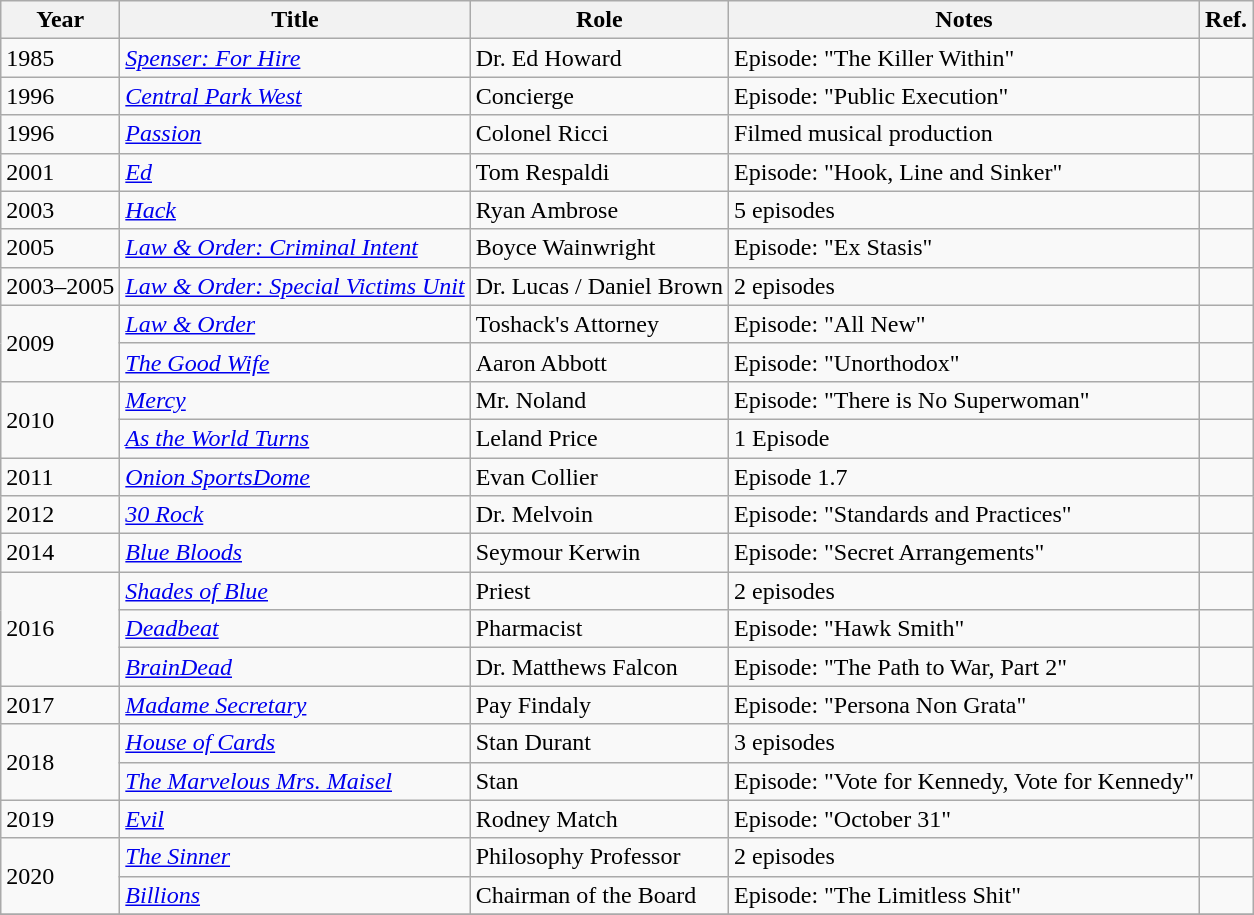<table class="wikitable">
<tr>
<th>Year</th>
<th>Title</th>
<th>Role</th>
<th>Notes</th>
<th class="unsortable">Ref.</th>
</tr>
<tr>
<td>1985</td>
<td><em><a href='#'>Spenser: For Hire</a></em></td>
<td>Dr. Ed Howard</td>
<td>Episode: "The Killer Within"</td>
<td></td>
</tr>
<tr>
<td>1996</td>
<td><em><a href='#'>Central Park West</a></em></td>
<td>Concierge</td>
<td>Episode: "Public Execution"</td>
<td></td>
</tr>
<tr>
<td>1996</td>
<td><em><a href='#'>Passion</a></em></td>
<td>Colonel Ricci</td>
<td>Filmed musical production</td>
<td></td>
</tr>
<tr>
<td>2001</td>
<td><em><a href='#'>Ed</a></em></td>
<td>Tom Respaldi</td>
<td>Episode: "Hook, Line and Sinker"</td>
<td></td>
</tr>
<tr>
<td>2003</td>
<td><em><a href='#'>Hack</a></em></td>
<td>Ryan Ambrose</td>
<td>5 episodes</td>
<td></td>
</tr>
<tr>
<td>2005</td>
<td><em><a href='#'>Law & Order: Criminal Intent</a></em></td>
<td>Boyce Wainwright</td>
<td>Episode: "Ex Stasis"</td>
<td></td>
</tr>
<tr>
<td>2003–2005</td>
<td><em><a href='#'>Law & Order: Special Victims Unit</a></em></td>
<td>Dr. Lucas / Daniel Brown</td>
<td>2 episodes</td>
<td></td>
</tr>
<tr>
<td rowspan=2>2009</td>
<td><em><a href='#'>Law & Order</a></em></td>
<td>Toshack's Attorney</td>
<td>Episode: "All New"</td>
<td></td>
</tr>
<tr>
<td><em><a href='#'>The Good Wife</a></em></td>
<td>Aaron Abbott</td>
<td>Episode: "Unorthodox"</td>
<td></td>
</tr>
<tr>
<td rowspan=2>2010</td>
<td><em><a href='#'>Mercy</a></em></td>
<td>Mr. Noland</td>
<td>Episode: "There is No Superwoman"</td>
<td></td>
</tr>
<tr>
<td><em><a href='#'>As the World Turns</a></em></td>
<td>Leland Price</td>
<td>1 Episode</td>
<td></td>
</tr>
<tr>
<td>2011</td>
<td><em><a href='#'>Onion SportsDome</a></em></td>
<td>Evan Collier</td>
<td>Episode 1.7</td>
<td></td>
</tr>
<tr>
<td>2012</td>
<td><em><a href='#'>30 Rock</a></em></td>
<td>Dr. Melvoin</td>
<td>Episode: "Standards and Practices"</td>
<td></td>
</tr>
<tr>
<td>2014</td>
<td><em><a href='#'>Blue Bloods</a></em></td>
<td>Seymour Kerwin</td>
<td>Episode: "Secret Arrangements"</td>
<td></td>
</tr>
<tr>
<td rowspan=3>2016</td>
<td><em><a href='#'>Shades of Blue</a></em></td>
<td>Priest</td>
<td>2 episodes</td>
<td></td>
</tr>
<tr>
<td><em><a href='#'>Deadbeat</a></em></td>
<td>Pharmacist</td>
<td>Episode: "Hawk Smith"</td>
<td></td>
</tr>
<tr>
<td><em><a href='#'>BrainDead</a></em></td>
<td>Dr. Matthews Falcon</td>
<td>Episode: "The Path to War, Part 2"</td>
<td></td>
</tr>
<tr>
<td>2017</td>
<td><em><a href='#'>Madame Secretary</a></em></td>
<td>Pay Findaly</td>
<td>Episode: "Persona Non Grata"</td>
<td></td>
</tr>
<tr>
<td rowspan=2>2018</td>
<td><em><a href='#'>House of Cards</a></em></td>
<td>Stan Durant</td>
<td>3 episodes</td>
<td></td>
</tr>
<tr>
<td><em><a href='#'>The Marvelous Mrs. Maisel</a></em></td>
<td>Stan</td>
<td>Episode: "Vote for Kennedy, Vote for Kennedy"</td>
<td></td>
</tr>
<tr>
<td>2019</td>
<td><em><a href='#'>Evil</a></em></td>
<td>Rodney Match</td>
<td>Episode: "October 31"</td>
<td></td>
</tr>
<tr>
<td rowspan=2>2020</td>
<td><em><a href='#'>The Sinner</a></em></td>
<td>Philosophy Professor</td>
<td>2 episodes</td>
<td></td>
</tr>
<tr>
<td><em><a href='#'>Billions</a></em></td>
<td>Chairman of the Board</td>
<td>Episode: "The Limitless Shit"</td>
<td></td>
</tr>
<tr>
</tr>
</table>
